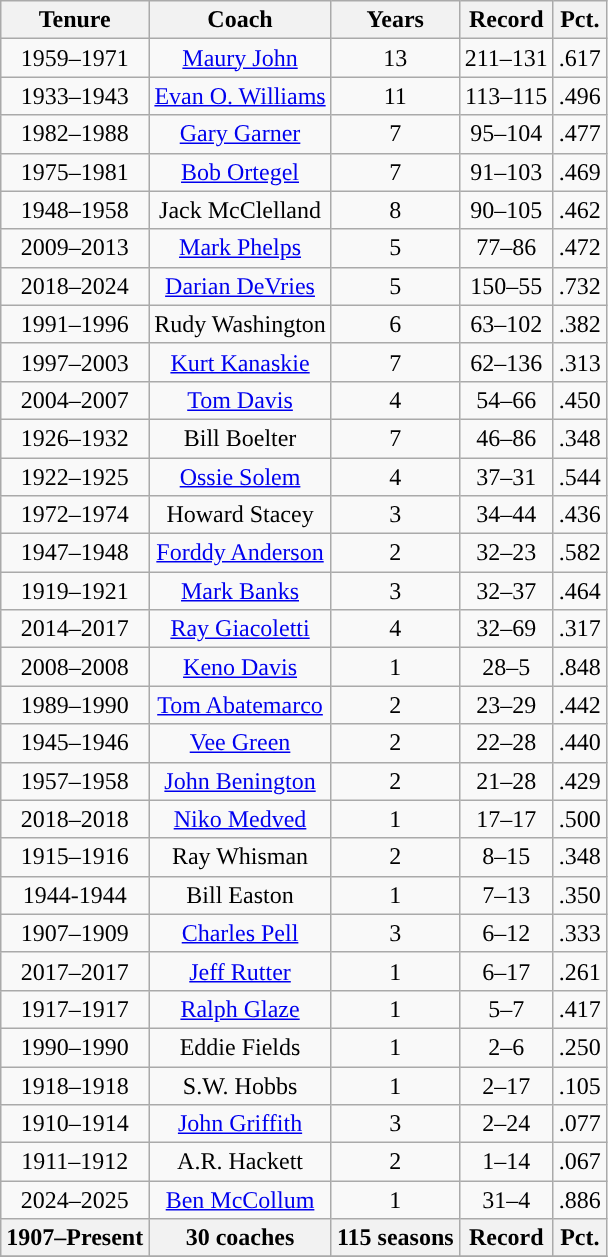<table class="wikitable sortable" style="text-align:center">
<tr>
<th>Tenure</th>
<th>Coach</th>
<th>Years</th>
<th>Record</th>
<th>Pct.</th>
</tr>
<tr>
<td>1959–1971</td>
<td><a href='#'>Maury John</a></td>
<td>13</td>
<td>211–131</td>
<td>.617</td>
</tr>
<tr>
<td>1933–1943</td>
<td><a href='#'>Evan O. Williams</a></td>
<td>11</td>
<td>113–115</td>
<td>.496</td>
</tr>
<tr>
<td>1982–1988</td>
<td><a href='#'>Gary Garner</a></td>
<td>7</td>
<td>95–104</td>
<td>.477</td>
</tr>
<tr>
<td>1975–1981</td>
<td><a href='#'>Bob Ortegel</a></td>
<td>7</td>
<td>91–103</td>
<td>.469</td>
</tr>
<tr>
<td>1948–1958</td>
<td>Jack McClelland</td>
<td>8</td>
<td>90–105</td>
<td>.462</td>
</tr>
<tr>
<td>2009–2013</td>
<td><a href='#'>Mark Phelps</a></td>
<td>5</td>
<td>77–86</td>
<td>.472</td>
</tr>
<tr>
<td>2018–2024</td>
<td><a href='#'>Darian DeVries</a></td>
<td>5</td>
<td>150–55</td>
<td>.732</td>
</tr>
<tr>
<td>1991–1996</td>
<td>Rudy Washington</td>
<td>6</td>
<td>63–102</td>
<td>.382</td>
</tr>
<tr>
<td>1997–2003</td>
<td><a href='#'>Kurt Kanaskie</a></td>
<td>7</td>
<td>62–136</td>
<td>.313</td>
</tr>
<tr>
<td>2004–2007</td>
<td><a href='#'>Tom Davis</a></td>
<td>4</td>
<td>54–66</td>
<td>.450</td>
</tr>
<tr>
<td>1926–1932</td>
<td>Bill Boelter</td>
<td>7</td>
<td>46–86</td>
<td>.348</td>
</tr>
<tr>
<td>1922–1925</td>
<td><a href='#'>Ossie Solem</a></td>
<td>4</td>
<td>37–31</td>
<td>.544</td>
</tr>
<tr>
<td>1972–1974</td>
<td>Howard Stacey</td>
<td>3</td>
<td>34–44</td>
<td>.436</td>
</tr>
<tr>
<td>1947–1948</td>
<td><a href='#'>Forddy Anderson</a></td>
<td>2</td>
<td>32–23</td>
<td>.582</td>
</tr>
<tr>
<td>1919–1921</td>
<td><a href='#'>Mark Banks</a></td>
<td>3</td>
<td>32–37</td>
<td>.464</td>
</tr>
<tr>
<td>2014–2017</td>
<td><a href='#'>Ray Giacoletti</a></td>
<td>4</td>
<td>32–69</td>
<td>.317</td>
</tr>
<tr>
<td>2008–2008</td>
<td><a href='#'>Keno Davis</a></td>
<td>1</td>
<td>28–5</td>
<td>.848</td>
</tr>
<tr>
<td>1989–1990</td>
<td><a href='#'>Tom Abatemarco</a></td>
<td>2</td>
<td>23–29</td>
<td>.442</td>
</tr>
<tr>
<td>1945–1946</td>
<td><a href='#'>Vee Green</a></td>
<td>2</td>
<td>22–28</td>
<td>.440</td>
</tr>
<tr>
<td>1957–1958</td>
<td><a href='#'>John Benington</a></td>
<td>2</td>
<td>21–28</td>
<td>.429</td>
</tr>
<tr>
<td>2018–2018</td>
<td><a href='#'>Niko Medved</a></td>
<td>1</td>
<td>17–17</td>
<td>.500</td>
</tr>
<tr>
<td>1915–1916</td>
<td>Ray Whisman</td>
<td>2</td>
<td>8–15</td>
<td>.348</td>
</tr>
<tr>
<td>1944-1944</td>
<td>Bill Easton</td>
<td>1</td>
<td>7–13</td>
<td>.350</td>
</tr>
<tr>
<td>1907–1909</td>
<td><a href='#'>Charles Pell</a></td>
<td>3</td>
<td>6–12</td>
<td>.333</td>
</tr>
<tr>
<td>2017–2017</td>
<td><a href='#'>Jeff Rutter</a></td>
<td>1</td>
<td>6–17</td>
<td>.261</td>
</tr>
<tr>
<td>1917–1917</td>
<td><a href='#'>Ralph Glaze</a></td>
<td>1</td>
<td>5–7</td>
<td>.417</td>
</tr>
<tr>
<td>1990–1990</td>
<td>Eddie Fields</td>
<td>1</td>
<td>2–6</td>
<td>.250</td>
</tr>
<tr>
<td>1918–1918</td>
<td>S.W. Hobbs</td>
<td>1</td>
<td>2–17</td>
<td>.105</td>
</tr>
<tr>
<td>1910–1914</td>
<td><a href='#'>John Griffith</a></td>
<td>3</td>
<td>2–24</td>
<td>.077</td>
</tr>
<tr>
<td>1911–1912</td>
<td>A.R. Hackett</td>
<td>2</td>
<td>1–14</td>
<td>.067</td>
</tr>
<tr>
<td>2024–2025</td>
<td><a href='#'>Ben McCollum</a></td>
<td>1</td>
<td>31–4</td>
<td>.886</td>
</tr>
<tr>
<th>1907–Present</th>
<th>30 coaches</th>
<th>115 seasons</th>
<th>Record</th>
<th>Pct.</th>
</tr>
<tr>
</tr>
</table>
